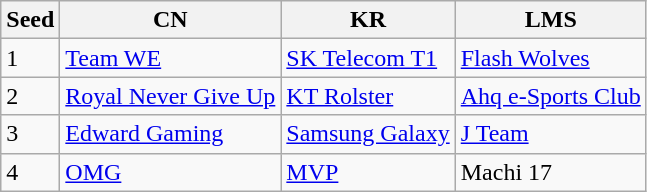<table class="wikitable">
<tr>
<th>Seed</th>
<th colspan="1">CN</th>
<th colspan="1">KR</th>
<th colspan="1">LMS</th>
</tr>
<tr>
<td>1</td>
<td><a href='#'>Team WE</a></td>
<td><a href='#'>SK Telecom T1</a></td>
<td><a href='#'>Flash Wolves</a></td>
</tr>
<tr>
<td>2</td>
<td><a href='#'>Royal Never Give Up</a></td>
<td><a href='#'>KT Rolster</a></td>
<td><a href='#'>Ahq e-Sports Club</a></td>
</tr>
<tr>
<td>3</td>
<td><a href='#'>Edward Gaming</a></td>
<td><a href='#'>Samsung Galaxy</a></td>
<td><a href='#'>J Team</a></td>
</tr>
<tr>
<td>4</td>
<td><a href='#'>OMG</a></td>
<td><a href='#'>MVP</a></td>
<td>Machi 17</td>
</tr>
</table>
